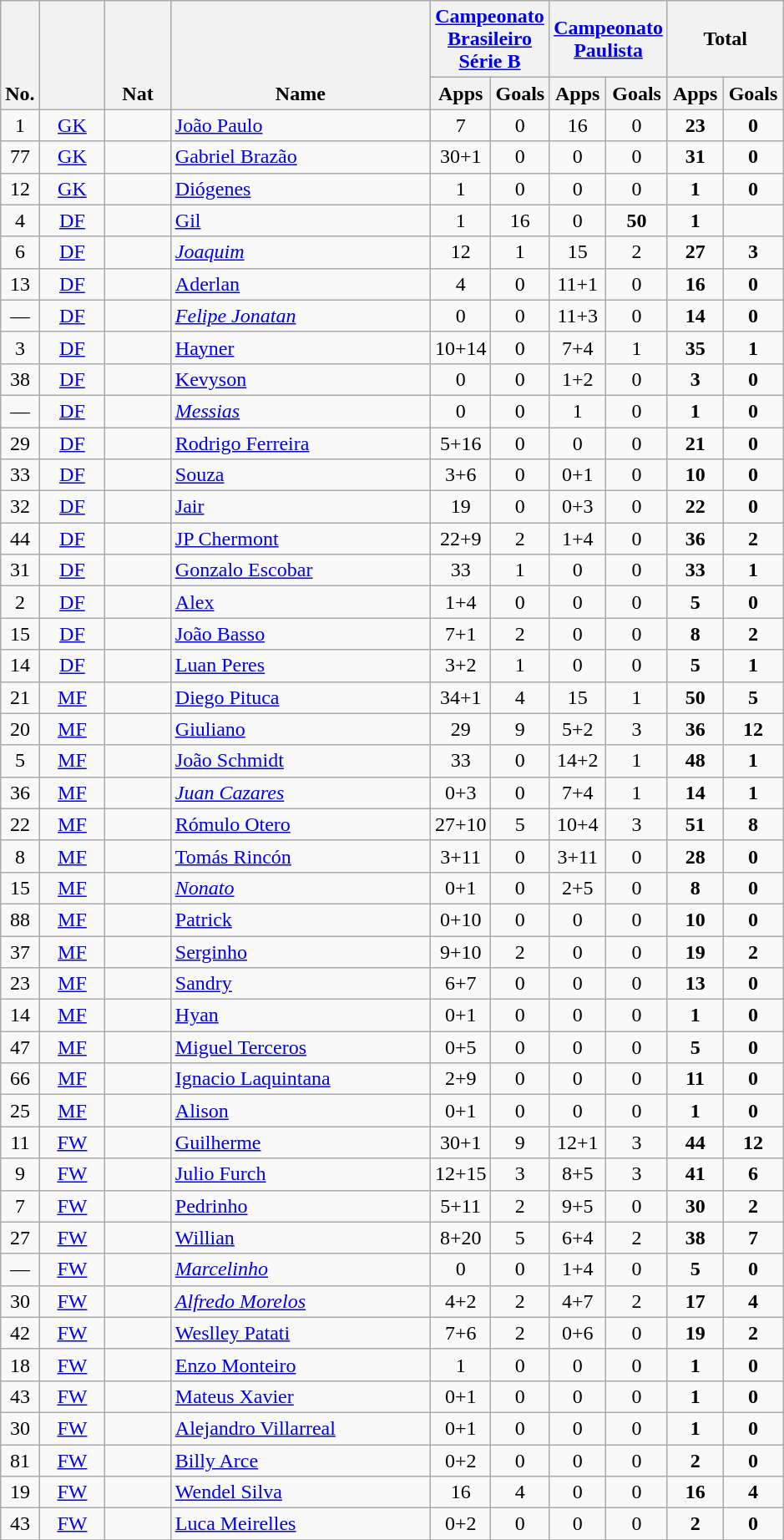<table class="wikitable sortable" style="text-align:center;">
<tr>
<th rowspan="2"  style="width:20px; vertical-align:bottom;">No.</th>
<th rowspan="2"  style="width:45px; vertical-align:bottom;"></th>
<th rowspan="2"  style="width:45px; vertical-align:bottom;">Nat</th>
<th rowspan="2"  style="width:200px; vertical-align:bottom;">Name</th>
<th colspan="2" style="width:85px;"><a href='#'>Campeonato Brasileiro Série B</a></th>
<th colspan="2" style="width:85px;"><a href='#'>Campeonato Paulista</a></th>
<th colspan="2" style="width:85px;">Total</th>
</tr>
<tr>
<th>Apps</th>
<th>Goals</th>
<th>Apps</th>
<th>Goals</th>
<th>Apps</th>
<th>Goals</th>
</tr>
<tr>
<td>1</td>
<td><a href='#'>GK</a></td>
<td></td>
<td align=left><a href='#'>João Paulo</a></td>
<td>7</td>
<td>0</td>
<td>16</td>
<td>0</td>
<td><strong>23</strong></td>
<td><strong>0</strong></td>
</tr>
<tr>
<td>77</td>
<td><a href='#'>GK</a></td>
<td></td>
<td align=left><a href='#'>Gabriel Brazão</a></td>
<td>30+1</td>
<td>0</td>
<td>0</td>
<td>0</td>
<td><strong>31</strong></td>
<td><strong>0</strong></td>
</tr>
<tr>
<td>12</td>
<td><a href='#'>GK</a></td>
<td></td>
<td align=left><a href='#'>Diógenes</a></td>
<td>1</td>
<td>0</td>
<td>0</td>
<td>0</td>
<td><strong>1</strong></td>
<td><strong>0</strong></td>
</tr>
<tr>
<td>4</td>
<td><a href='#'>DF</a></td>
<td></td>
<td align=left><a href='#'>Gil</a></td>
<td 34>1</td>
<td>16</td>
<td>0</td>
<td><strong>50</strong></td>
<td><strong>1</strong></td>
</tr>
<tr>
<td>6</td>
<td><a href='#'>DF</a></td>
<td></td>
<td align=left><em><a href='#'>Joaquim</a></em></td>
<td>12</td>
<td>1</td>
<td>15</td>
<td>2</td>
<td><strong>27</strong></td>
<td><strong>3</strong></td>
</tr>
<tr>
<td>13</td>
<td><a href='#'>DF</a></td>
<td></td>
<td align=left><a href='#'>Aderlan</a></td>
<td>4</td>
<td>0</td>
<td>11+1</td>
<td>0</td>
<td><strong>16</strong></td>
<td><strong>0</strong></td>
</tr>
<tr>
<td>—</td>
<td><a href='#'>DF</a></td>
<td></td>
<td align=left><em><a href='#'>Felipe Jonatan</a></em></td>
<td>0</td>
<td>0</td>
<td>11+3</td>
<td>0</td>
<td><strong>14</strong></td>
<td><strong>0</strong></td>
</tr>
<tr>
<td>3</td>
<td><a href='#'>DF</a></td>
<td></td>
<td align=left><a href='#'>Hayner</a></td>
<td>10+14</td>
<td>0</td>
<td>7+4</td>
<td>1</td>
<td><strong>35</strong></td>
<td><strong>1</strong></td>
</tr>
<tr>
<td>38</td>
<td><a href='#'>DF</a></td>
<td></td>
<td align=left><a href='#'>Kevyson</a></td>
<td>0</td>
<td>0</td>
<td>1+2</td>
<td>0</td>
<td><strong>3</strong></td>
<td><strong>0</strong></td>
</tr>
<tr>
<td>—</td>
<td><a href='#'>DF</a></td>
<td></td>
<td align=left><em><a href='#'>Messias</a></em></td>
<td>0</td>
<td>0</td>
<td>1</td>
<td>0</td>
<td><strong>1</strong></td>
<td><strong>0</strong></td>
</tr>
<tr>
<td>29</td>
<td><a href='#'>DF</a></td>
<td></td>
<td align=left><a href='#'>Rodrigo Ferreira</a></td>
<td>5+16</td>
<td>0</td>
<td>0</td>
<td>0</td>
<td><strong>21</strong></td>
<td><strong>0</strong></td>
</tr>
<tr>
<td>33</td>
<td><a href='#'>DF</a></td>
<td></td>
<td align=left><a href='#'>Souza</a></td>
<td>3+6</td>
<td>0</td>
<td>0+1</td>
<td>0</td>
<td><strong>10</strong></td>
<td><strong>0</strong></td>
</tr>
<tr>
<td>32</td>
<td><a href='#'>DF</a></td>
<td></td>
<td align=left><a href='#'>Jair</a></td>
<td>19</td>
<td>0</td>
<td>0+3</td>
<td>0</td>
<td><strong>22</strong></td>
<td><strong>0</strong></td>
</tr>
<tr>
<td>44</td>
<td><a href='#'>DF</a></td>
<td></td>
<td align=left><a href='#'>JP Chermont</a></td>
<td>22+9</td>
<td>2</td>
<td>1+4</td>
<td>0</td>
<td><strong>36</strong></td>
<td><strong>2</strong></td>
</tr>
<tr>
<td>31</td>
<td><a href='#'>DF</a></td>
<td></td>
<td align=left><a href='#'>Gonzalo Escobar</a></td>
<td>33</td>
<td>1</td>
<td>0</td>
<td>0</td>
<td><strong>33</strong></td>
<td><strong>1</strong></td>
</tr>
<tr>
<td>2</td>
<td><a href='#'>DF</a></td>
<td></td>
<td align=left><a href='#'>Alex</a></td>
<td>1+4</td>
<td>0</td>
<td>0</td>
<td>0</td>
<td><strong>5</strong></td>
<td><strong>0</strong></td>
</tr>
<tr>
<td>15</td>
<td><a href='#'>DF</a></td>
<td></td>
<td align=left><a href='#'>João Basso</a></td>
<td>7+1</td>
<td>2</td>
<td>0</td>
<td>0</td>
<td><strong>8</strong></td>
<td><strong>2</strong></td>
</tr>
<tr>
<td>14</td>
<td><a href='#'>DF</a></td>
<td></td>
<td align=left><a href='#'>Luan Peres</a></td>
<td>3+2</td>
<td>1</td>
<td>0</td>
<td>0</td>
<td><strong>5</strong></td>
<td><strong>1</strong></td>
</tr>
<tr>
<td>21</td>
<td><a href='#'>MF</a></td>
<td></td>
<td align=left><a href='#'>Diego Pituca</a></td>
<td>34+1</td>
<td>4</td>
<td>15</td>
<td>1</td>
<td><strong>50</strong></td>
<td><strong>5</strong></td>
</tr>
<tr>
<td>20</td>
<td><a href='#'>MF</a></td>
<td></td>
<td align=left><a href='#'>Giuliano</a></td>
<td>29</td>
<td>9</td>
<td>5+2</td>
<td>3</td>
<td><strong>36</strong></td>
<td><strong>12</strong></td>
</tr>
<tr>
<td>5</td>
<td><a href='#'>MF</a></td>
<td></td>
<td align=left><a href='#'>João Schmidt</a></td>
<td>33</td>
<td>0</td>
<td>14+2</td>
<td>1</td>
<td><strong>48</strong></td>
<td><strong>1</strong></td>
</tr>
<tr>
<td>36</td>
<td><a href='#'>MF</a></td>
<td></td>
<td align=left><em><a href='#'>Juan Cazares</a></em></td>
<td>0+3</td>
<td>0</td>
<td>7+4</td>
<td>1</td>
<td><strong>14</strong></td>
<td><strong>1</strong></td>
</tr>
<tr>
<td>22</td>
<td><a href='#'>MF</a></td>
<td></td>
<td align=left><a href='#'>Rómulo Otero</a></td>
<td>27+10</td>
<td>5</td>
<td>10+4</td>
<td>3</td>
<td><strong>51</strong></td>
<td><strong>8</strong></td>
</tr>
<tr>
<td>8</td>
<td><a href='#'>MF</a></td>
<td></td>
<td align=left><a href='#'>Tomás Rincón</a></td>
<td>3+11</td>
<td>0</td>
<td>3+11</td>
<td>0</td>
<td><strong>28</strong></td>
<td><strong>0</strong></td>
</tr>
<tr>
<td>15</td>
<td><a href='#'>MF</a></td>
<td></td>
<td align=left><em><a href='#'>Nonato</a></em></td>
<td>0+1</td>
<td>0</td>
<td>2+5</td>
<td>0</td>
<td><strong>8</strong></td>
<td><strong>0</strong></td>
</tr>
<tr>
<td>88</td>
<td><a href='#'>MF</a></td>
<td></td>
<td align=left><a href='#'>Patrick</a></td>
<td>0+10</td>
<td>0</td>
<td>0</td>
<td>0</td>
<td><strong>10</strong></td>
<td><strong>0</strong></td>
</tr>
<tr>
<td>37</td>
<td><a href='#'>MF</a></td>
<td></td>
<td align=left><a href='#'>Serginho</a></td>
<td>9+10</td>
<td>2</td>
<td>0</td>
<td>0</td>
<td><strong>19</strong></td>
<td><strong>2</strong></td>
</tr>
<tr>
<td>23</td>
<td><a href='#'>MF</a></td>
<td></td>
<td align=left><a href='#'>Sandry</a></td>
<td>6+7</td>
<td>0</td>
<td>0</td>
<td>0</td>
<td><strong>13</strong></td>
<td><strong>0</strong></td>
</tr>
<tr>
<td>14</td>
<td><a href='#'>MF</a></td>
<td></td>
<td align=left><a href='#'>Hyan</a></td>
<td>0+1</td>
<td>0</td>
<td>0</td>
<td>0</td>
<td><strong>1</strong></td>
<td><strong>0</strong></td>
</tr>
<tr>
<td>47</td>
<td><a href='#'>MF</a></td>
<td></td>
<td align=left><a href='#'>Miguel Terceros</a></td>
<td>0+5</td>
<td>0</td>
<td>0</td>
<td>0</td>
<td><strong>5</strong></td>
<td><strong>0</strong></td>
</tr>
<tr>
<td>66</td>
<td><a href='#'>MF</a></td>
<td></td>
<td align=left><a href='#'>Ignacio Laquintana</a></td>
<td>2+9</td>
<td>0</td>
<td>0</td>
<td>0</td>
<td><strong>11</strong></td>
<td><strong>0</strong></td>
</tr>
<tr>
<td>25</td>
<td><a href='#'>MF</a></td>
<td></td>
<td align=left><a href='#'>Alison</a></td>
<td>0+1</td>
<td>0</td>
<td>0</td>
<td>0</td>
<td><strong>1</strong></td>
<td><strong>0</strong></td>
</tr>
<tr>
<td>11</td>
<td><a href='#'>FW</a></td>
<td></td>
<td align=left><a href='#'>Guilherme</a></td>
<td>30+1</td>
<td>9</td>
<td>12+1</td>
<td>3</td>
<td><strong>44</strong></td>
<td><strong>12</strong></td>
</tr>
<tr>
<td>9</td>
<td><a href='#'>FW</a></td>
<td></td>
<td align=left><a href='#'>Julio Furch</a></td>
<td>12+15</td>
<td>3</td>
<td>8+5</td>
<td>3</td>
<td><strong>41</strong></td>
<td><strong>6</strong></td>
</tr>
<tr>
<td>7</td>
<td><a href='#'>FW</a></td>
<td></td>
<td align=left><a href='#'>Pedrinho</a></td>
<td>5+11</td>
<td>2</td>
<td>9+5</td>
<td>0</td>
<td><strong>30</strong></td>
<td><strong>2</strong></td>
</tr>
<tr>
<td>27</td>
<td><a href='#'>FW</a></td>
<td></td>
<td align=left><a href='#'>Willian</a></td>
<td>8+20</td>
<td>5</td>
<td>6+4</td>
<td>2</td>
<td><strong>38</strong></td>
<td><strong>7</strong></td>
</tr>
<tr>
<td>—</td>
<td><a href='#'>FW</a></td>
<td></td>
<td align=left><em><a href='#'>Marcelinho</a></em></td>
<td>0</td>
<td>0</td>
<td>1+4</td>
<td>0</td>
<td><strong>5</strong></td>
<td><strong>0</strong></td>
</tr>
<tr>
<td>30</td>
<td><a href='#'>FW</a></td>
<td></td>
<td align=left><em><a href='#'>Alfredo Morelos</a></em></td>
<td>4+2</td>
<td>2</td>
<td>4+7</td>
<td>2</td>
<td><strong>17</strong></td>
<td><strong>4</strong></td>
</tr>
<tr>
<td>42</td>
<td><a href='#'>FW</a></td>
<td></td>
<td align=left><a href='#'>Weslley Patati</a></td>
<td>7+6</td>
<td>2</td>
<td>0+6</td>
<td>0</td>
<td><strong>19</strong></td>
<td><strong>2</strong></td>
</tr>
<tr>
<td>18</td>
<td><a href='#'>FW</a></td>
<td></td>
<td align=left><a href='#'>Enzo Monteiro</a></td>
<td>1</td>
<td>0</td>
<td>0</td>
<td>0</td>
<td><strong>1</strong></td>
<td><strong>0</strong></td>
</tr>
<tr>
<td>43</td>
<td><a href='#'>FW</a></td>
<td></td>
<td align=left><a href='#'>Mateus Xavier</a></td>
<td>0+1</td>
<td>0</td>
<td>0</td>
<td>0</td>
<td><strong>1</strong></td>
<td><strong>0</strong></td>
</tr>
<tr>
<td>30</td>
<td><a href='#'>FW</a></td>
<td></td>
<td align=left><a href='#'>Alejandro Villarreal</a></td>
<td>0+1</td>
<td>0</td>
<td>0</td>
<td>0</td>
<td><strong>1</strong></td>
<td><strong>0</strong></td>
</tr>
<tr>
<td>81</td>
<td><a href='#'>FW</a></td>
<td></td>
<td align=left><a href='#'>Billy Arce</a></td>
<td>0+2</td>
<td>0</td>
<td>0</td>
<td>0</td>
<td><strong>2</strong></td>
<td><strong>0</strong></td>
</tr>
<tr>
<td>19</td>
<td><a href='#'>FW</a></td>
<td></td>
<td align=left><a href='#'>Wendel Silva</a></td>
<td>16</td>
<td>4</td>
<td>0</td>
<td>0</td>
<td><strong>16</strong></td>
<td><strong>4</strong></td>
</tr>
<tr>
<td>43</td>
<td><a href='#'>FW</a></td>
<td></td>
<td align=left><a href='#'>Luca Meirelles</a></td>
<td>0+2</td>
<td>0</td>
<td>0</td>
<td>0</td>
<td><strong>2</strong></td>
<td><strong>0</strong></td>
</tr>
<tr>
</tr>
</table>
